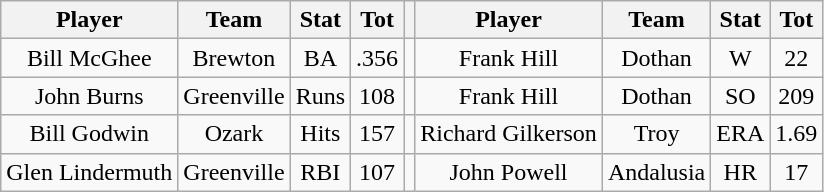<table class="wikitable">
<tr>
<th>Player</th>
<th>Team</th>
<th>Stat</th>
<th>Tot</th>
<th></th>
<th>Player</th>
<th>Team</th>
<th>Stat</th>
<th>Tot</th>
</tr>
<tr align=center>
<td>Bill McGhee</td>
<td>Brewton</td>
<td>BA</td>
<td>.356</td>
<td></td>
<td>Frank Hill</td>
<td>Dothan</td>
<td>W</td>
<td>22</td>
</tr>
<tr align=center>
<td>John Burns</td>
<td>Greenville</td>
<td>Runs</td>
<td>108</td>
<td></td>
<td>Frank Hill</td>
<td>Dothan</td>
<td>SO</td>
<td>209</td>
</tr>
<tr align=center>
<td>Bill Godwin</td>
<td>Ozark</td>
<td>Hits</td>
<td>157</td>
<td></td>
<td>Richard Gilkerson</td>
<td>Troy</td>
<td>ERA</td>
<td>1.69</td>
</tr>
<tr align=center>
<td>Glen Lindermuth</td>
<td>Greenville</td>
<td>RBI</td>
<td>107</td>
<td></td>
<td>John Powell</td>
<td>Andalusia</td>
<td>HR</td>
<td>17</td>
</tr>
</table>
